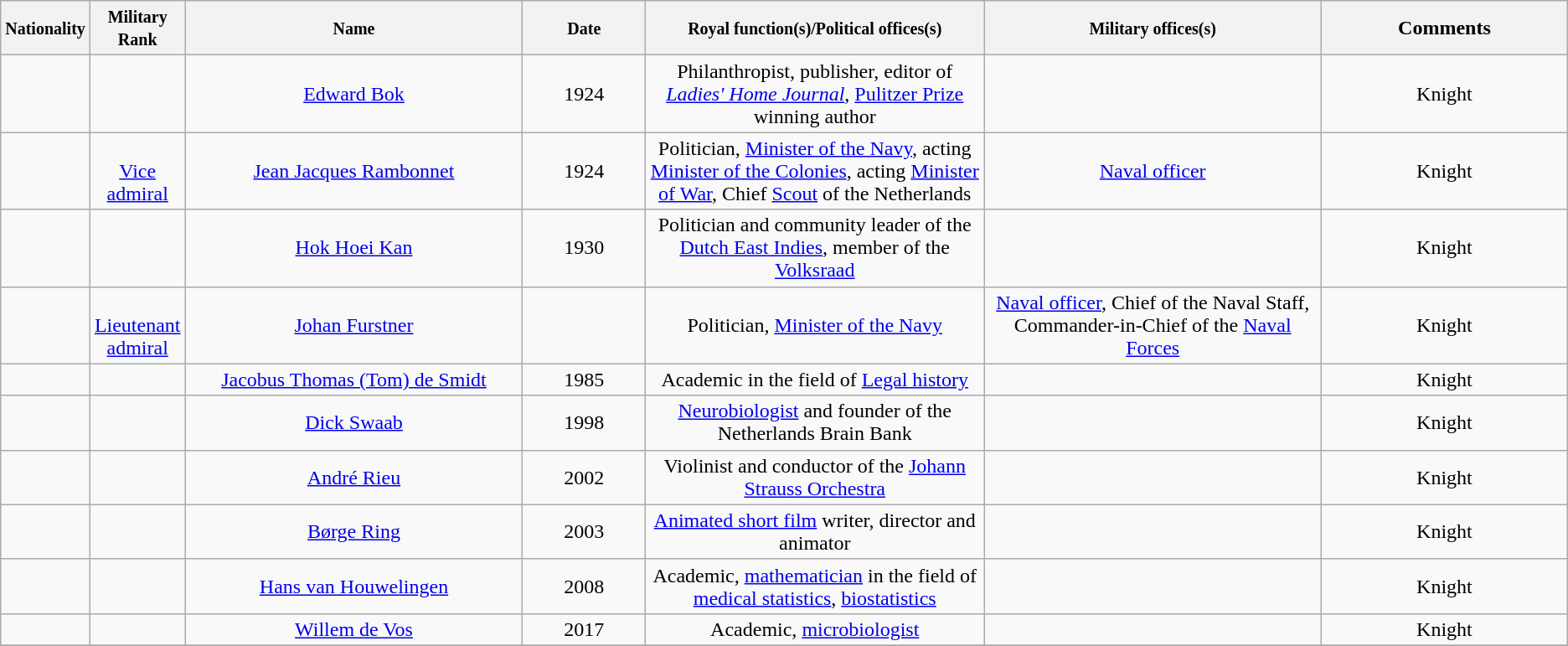<table class="wikitable sortable" style="text-align:center">
<tr>
<th style="width:05%;"><small>Nationality</small></th>
<th style="width:05%;"><small>Military Rank</small></th>
<th style="width:22%;"><small>Name</small></th>
<th style="width:08%;"><small>Date</small></th>
<th style="width:22%;"><small>Royal function(s)/Political offices(s)</small></th>
<th style="width:22%;"><small>Military offices(s)</small></th>
<th scope="col" class="unsortable" style="width:40%;">Comments</th>
</tr>
<tr>
<td></td>
<td></td>
<td><a href='#'>Edward Bok</a></td>
<td>1924</td>
<td>Philanthropist, publisher, editor of <em><a href='#'>Ladies' Home Journal</a></em>, <a href='#'>Pulitzer Prize</a> winning author</td>
<td></td>
<td>Knight</td>
</tr>
<tr>
<td></td>
<td> <br> <a href='#'>Vice admiral</a></td>
<td><a href='#'>Jean Jacques Rambonnet</a></td>
<td>1924</td>
<td>Politician, <a href='#'>Minister of the Navy</a>, acting <a href='#'>Minister of the Colonies</a>, acting <a href='#'>Minister of War</a>, Chief <a href='#'>Scout</a> of the Netherlands</td>
<td><a href='#'>Naval officer</a></td>
<td>Knight</td>
</tr>
<tr>
<td></td>
<td></td>
<td><a href='#'>Hok Hoei Kan</a></td>
<td>1930</td>
<td>Politician and community leader of the <a href='#'>Dutch East Indies</a>, member of the <a href='#'>Volksraad</a></td>
<td></td>
<td>Knight</td>
</tr>
<tr>
<td></td>
<td> <br> <a href='#'>Lieutenant admiral</a></td>
<td><a href='#'>Johan Furstner</a></td>
<td></td>
<td>Politician, <a href='#'>Minister of the Navy</a></td>
<td><a href='#'>Naval officer</a>, Chief of the Naval Staff, Commander-in-Chief of the <a href='#'>Naval Forces</a></td>
<td>Knight</td>
</tr>
<tr>
<td></td>
<td></td>
<td><a href='#'>Jacobus Thomas (Tom) de Smidt</a></td>
<td>1985 </td>
<td>Academic in the field of <a href='#'>Legal history</a></td>
<td></td>
<td>Knight</td>
</tr>
<tr>
<td></td>
<td></td>
<td><a href='#'>Dick Swaab</a></td>
<td>1998</td>
<td><a href='#'>Neurobiologist</a> and founder of the Netherlands Brain Bank</td>
<td></td>
<td>Knight</td>
</tr>
<tr>
<td></td>
<td></td>
<td><a href='#'>André Rieu</a></td>
<td>2002</td>
<td>Violinist and conductor of the <a href='#'>Johann Strauss Orchestra</a></td>
<td></td>
<td>Knight</td>
</tr>
<tr>
<td></td>
<td></td>
<td><a href='#'>Børge Ring</a></td>
<td>2003</td>
<td><a href='#'>Animated short film</a> writer, director and animator</td>
<td></td>
<td>Knight</td>
</tr>
<tr>
<td></td>
<td></td>
<td><a href='#'>Hans van Houwelingen</a></td>
<td>2008</td>
<td>Academic, <a href='#'>mathematician</a> in the field of <a href='#'>medical statistics</a>, <a href='#'>biostatistics</a></td>
<td></td>
<td>Knight</td>
</tr>
<tr>
<td></td>
<td></td>
<td><a href='#'>Willem de Vos</a></td>
<td>2017</td>
<td>Academic, <a href='#'>microbiologist</a></td>
<td></td>
<td>Knight</td>
</tr>
<tr>
</tr>
</table>
